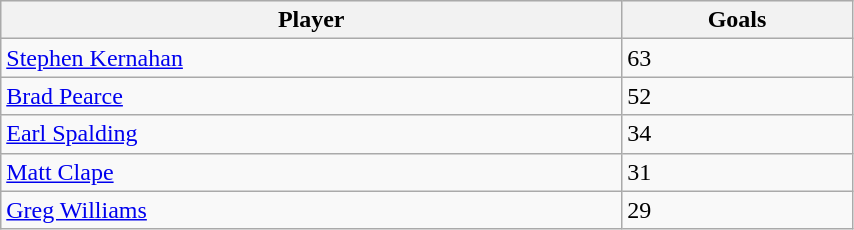<table class="wikitable sortable" width=45%>
<tr bgcolor="#efefef">
<th>Player</th>
<th>Goals</th>
</tr>
<tr>
<td><a href='#'>Stephen Kernahan</a></td>
<td>63</td>
</tr>
<tr>
<td><a href='#'>Brad Pearce</a></td>
<td>52</td>
</tr>
<tr>
<td><a href='#'>Earl Spalding</a></td>
<td>34</td>
</tr>
<tr>
<td><a href='#'>Matt Clape</a></td>
<td>31</td>
</tr>
<tr>
<td><a href='#'>Greg Williams</a></td>
<td>29</td>
</tr>
</table>
